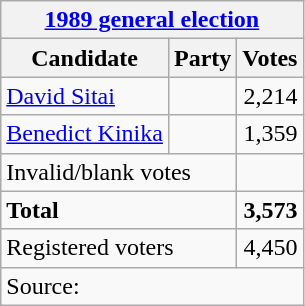<table class=wikitable style=text-align:left>
<tr>
<th colspan=3><a href='#'>1989 general election</a></th>
</tr>
<tr>
<th>Candidate</th>
<th>Party</th>
<th>Votes</th>
</tr>
<tr>
<td><a href='#'>David Sitai</a></td>
<td></td>
<td align=right>2,214</td>
</tr>
<tr>
<td><a href='#'>Benedict Kinika</a></td>
<td></td>
<td align=right>1,359</td>
</tr>
<tr>
<td colspan=2>Invalid/blank votes</td>
<td></td>
</tr>
<tr>
<td colspan=2><strong>Total</strong></td>
<td align=right><strong>3,573</strong></td>
</tr>
<tr>
<td colspan=2>Registered voters</td>
<td align=right>4,450</td>
</tr>
<tr>
<td colspan=3>Source: </td>
</tr>
</table>
